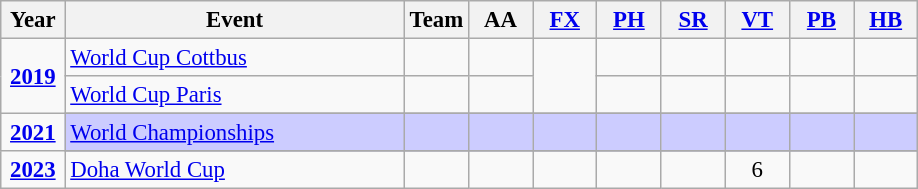<table class="wikitable sortable" style="text-align:center; font-size:95%;">
<tr>
<th width=7% class=unsortable>Year</th>
<th width=37% class=unsortable>Event</th>
<th width=7% class=unsortable>Team</th>
<th width=7% class=unsortable>AA</th>
<th width=7% class=unsortable><a href='#'>FX</a></th>
<th width=7% class=unsortable><a href='#'>PH</a></th>
<th width=7% class=unsortable><a href='#'>SR</a></th>
<th width=7% class=unsortable><a href='#'>VT</a></th>
<th width=7% class=unsortable><a href='#'>PB</a></th>
<th width=7% class=unsortable><a href='#'>HB</a></th>
</tr>
<tr>
<td rowspan="2" align=center><strong><a href='#'>2019</a></strong></td>
<td align=left><a href='#'>World Cup Cottbus</a></td>
<td></td>
<td></td>
<td rowspan="2"></td>
<td></td>
<td></td>
<td></td>
<td></td>
<td></td>
</tr>
<tr>
<td align=left><a href='#'>World Cup Paris</a></td>
<td></td>
<td></td>
<td></td>
<td></td>
<td></td>
<td></td>
<td></td>
</tr>
<tr>
<td rowspan="2" align=center><strong><a href='#'>2021</a></strong></td>
</tr>
<tr bgcolor=#CCCCFF>
<td align=left><a href='#'>World Championships</a></td>
<td></td>
<td></td>
<td></td>
<td></td>
<td></td>
<td></td>
<td></td>
<td></td>
</tr>
<tr>
<td rowspan="2" align=center><strong><a href='#'>2023</a></strong></td>
</tr>
<tr>
<td align=left><a href='#'>Doha World Cup</a></td>
<td></td>
<td></td>
<td></td>
<td></td>
<td></td>
<td>6</td>
<td></td>
<td></td>
</tr>
</table>
